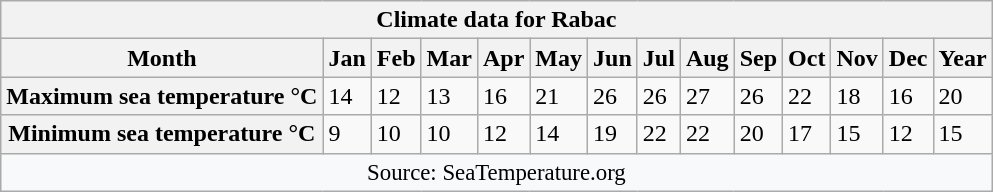<table class="wikitable">
<tr>
<th colspan="14">Climate data for Rabac</th>
</tr>
<tr>
<th>Month</th>
<th>Jan</th>
<th>Feb</th>
<th>Mar</th>
<th>Apr</th>
<th>May</th>
<th>Jun</th>
<th>Jul</th>
<th>Aug</th>
<th>Sep</th>
<th>Oct</th>
<th>Nov</th>
<th>Dec</th>
<th>Year</th>
</tr>
<tr>
<th>Maximum sea temperature °C</th>
<td>14</td>
<td>12</td>
<td>13</td>
<td>16</td>
<td>21</td>
<td>26</td>
<td>26</td>
<td>27</td>
<td>26</td>
<td>22</td>
<td>18</td>
<td>16</td>
<td ;border-left-width:medium">20</td>
</tr>
<tr>
<th>Minimum sea temperature °C</th>
<td>9</td>
<td>10</td>
<td>10</td>
<td>12</td>
<td>14</td>
<td>19</td>
<td>22</td>
<td>22</td>
<td>20</td>
<td>17</td>
<td>15</td>
<td>12</td>
<td ;border-left-width:medium">15</td>
</tr>
<tr>
<th Colspan=14 style="background:#f8f9fa;font-weight:normal;font-size:95%;">Source: SeaTemperature.org</th>
</tr>
</table>
